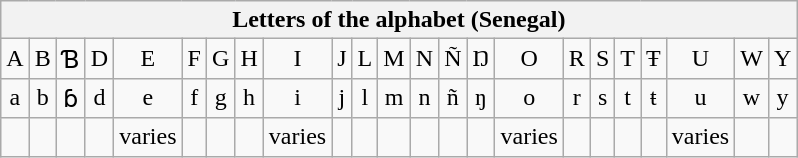<table class="wikitable" style="text-align: center; vertical-align: middle;">
<tr>
<th colspan="23">Letters of the alphabet (Senegal)</th>
</tr>
<tr ---->
<td>A</td>
<td>B</td>
<td>Ɓ</td>
<td>D</td>
<td>E</td>
<td>F</td>
<td>G</td>
<td>H</td>
<td>I</td>
<td>J</td>
<td>L</td>
<td>M</td>
<td>N</td>
<td>Ñ</td>
<td>Ŋ</td>
<td>O</td>
<td>R</td>
<td>S</td>
<td>T</td>
<td>Ŧ</td>
<td>U</td>
<td>W</td>
<td>Y</td>
</tr>
<tr ---->
<td>a</td>
<td>b</td>
<td>ɓ</td>
<td>d</td>
<td>e</td>
<td>f</td>
<td>g</td>
<td>h</td>
<td>i</td>
<td>j</td>
<td>l</td>
<td>m</td>
<td>n</td>
<td>ñ</td>
<td>ŋ</td>
<td>o</td>
<td>r</td>
<td>s</td>
<td>t</td>
<td>ŧ</td>
<td>u</td>
<td>w</td>
<td>y</td>
</tr>
<tr>
<td></td>
<td></td>
<td></td>
<td></td>
<td>varies</td>
<td></td>
<td></td>
<td></td>
<td>varies</td>
<td></td>
<td></td>
<td></td>
<td></td>
<td></td>
<td></td>
<td>varies</td>
<td></td>
<td></td>
<td></td>
<td></td>
<td>varies</td>
<td></td>
<td></td>
</tr>
</table>
